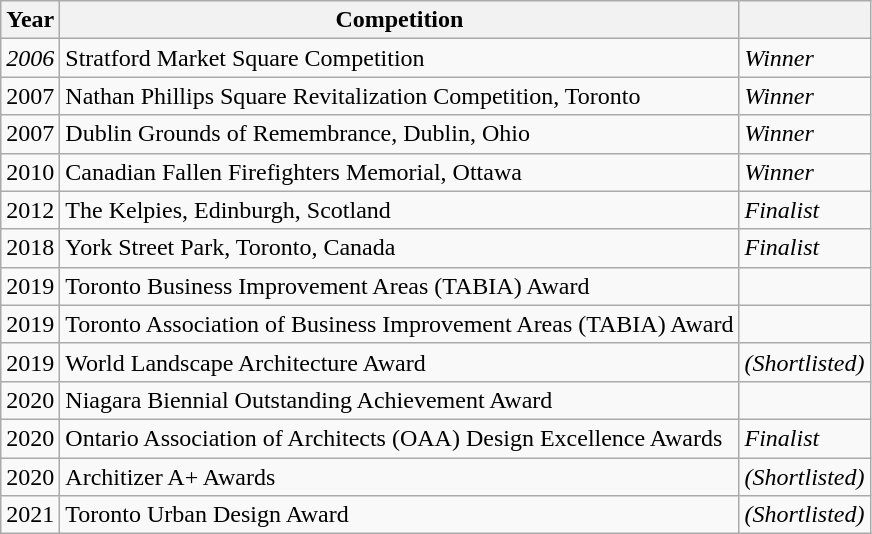<table class="wikitable">
<tr>
<th>Year</th>
<th>Competition</th>
<th></th>
</tr>
<tr>
<td><em>2006</em></td>
<td>Stratford Market Square Competition</td>
<td><em>Winner</em></td>
</tr>
<tr>
<td>2007</td>
<td>Nathan Phillips Square Revitalization Competition, Toronto</td>
<td><em>Winner</em></td>
</tr>
<tr>
<td>2007</td>
<td>Dublin Grounds of Remembrance, Dublin, Ohio</td>
<td><em>Winner</em></td>
</tr>
<tr>
<td>2010</td>
<td>Canadian Fallen Firefighters Memorial, Ottawa</td>
<td><em>Winner</em></td>
</tr>
<tr>
<td>2012</td>
<td>The Kelpies, Edinburgh, Scotland</td>
<td><em>Finalist</em></td>
</tr>
<tr>
<td>2018</td>
<td>York Street Park, Toronto, Canada</td>
<td><em>Finalist</em></td>
</tr>
<tr>
<td>2019</td>
<td>Toronto Business Improvement Areas (TABIA) Award</td>
<td></td>
</tr>
<tr>
<td>2019</td>
<td>Toronto Association of Business Improvement Areas (TABIA) Award</td>
<td></td>
</tr>
<tr>
<td>2019</td>
<td>World Landscape Architecture Award</td>
<td><em>(Shortlisted)</em></td>
</tr>
<tr>
<td>2020</td>
<td>Niagara Biennial Outstanding Achievement Award</td>
<td></td>
</tr>
<tr>
<td>2020</td>
<td>Ontario Association of Architects (OAA) Design Excellence Awards</td>
<td><em>Finalist</em></td>
</tr>
<tr>
<td>2020</td>
<td>Architizer A+ Awards</td>
<td><em>(Shortlisted)</em></td>
</tr>
<tr>
<td>2021</td>
<td>Toronto Urban Design Award</td>
<td><em>(Shortlisted)</em></td>
</tr>
</table>
